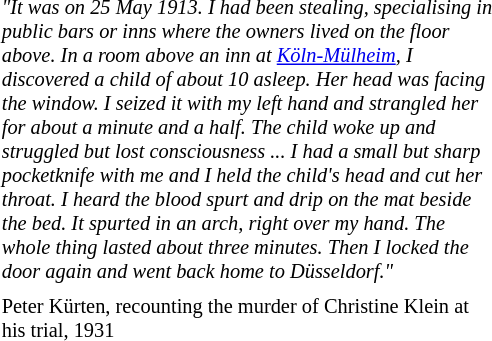<table class="toccolours" style="float: right; margin-left: 0.5em; margin-right: 1em; font-size: 85%; background:#t5dbf1; color:black; width:27em; max-width: 27%;" cellspacing="5">
<tr>
<td style="text-align: left;"><em>"It was on 25 May 1913. I had been stealing, specialising in public bars or inns where the owners lived on the floor above. In a room above an inn at <a href='#'>Köln-Mülheim</a>, I discovered a child of about 10 asleep. Her head was facing the window. I seized it with my left hand and strangled her for about a minute and a half. The child woke up and struggled but lost consciousness ... I had a small but sharp pocketknife with me and I held the child's head and cut her throat. I heard the blood spurt and drip on the mat beside the bed. It spurted in an arch, right over my hand. The whole thing lasted about three minutes. Then I locked the door again and went back home to Düsseldorf."</em></td>
</tr>
<tr>
<td style="text-align: left;">Peter Kürten, recounting the murder of Christine Klein at his trial, 1931</td>
</tr>
</table>
